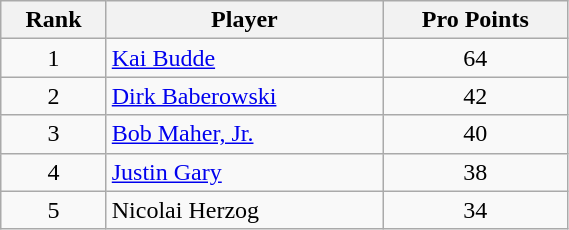<table class="wikitable" width=30%>
<tr>
<th>Rank</th>
<th>Player</th>
<th>Pro Points</th>
</tr>
<tr>
<td align=center>1</td>
<td> <a href='#'>Kai Budde</a></td>
<td align=center>64</td>
</tr>
<tr>
<td align=center>2</td>
<td> <a href='#'>Dirk Baberowski</a></td>
<td align=center>42</td>
</tr>
<tr>
<td align=center>3</td>
<td> <a href='#'>Bob Maher, Jr.</a></td>
<td align=center>40</td>
</tr>
<tr>
<td align=center>4</td>
<td> <a href='#'>Justin Gary</a></td>
<td align=center>38</td>
</tr>
<tr>
<td align=center>5</td>
<td> Nicolai Herzog</td>
<td align=center>34</td>
</tr>
</table>
